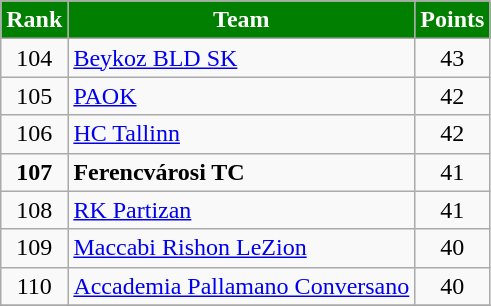<table class="wikitable" style="text-align: center;">
<tr>
<th style="color:#FFFFFF; background:#007F00">Rank</th>
<th style="color:#FFFFFF; background:#007F00">Team</th>
<th style="color:#FFFFFF; background:#007F00">Points</th>
</tr>
<tr>
<td>104</td>
<td align=left> <a href='#'>Beykoz BLD SK</a></td>
<td>43</td>
</tr>
<tr>
<td>105</td>
<td align=left> <a href='#'>PAOK</a></td>
<td>42</td>
</tr>
<tr>
<td>106</td>
<td align=left> <a href='#'>HC Tallinn</a></td>
<td>42</td>
</tr>
<tr>
<td><strong>107</strong></td>
<td align=left> <strong>Ferencvárosi TC</strong></td>
<td>41</td>
</tr>
<tr>
<td>108</td>
<td align=left> <a href='#'>RK Partizan</a></td>
<td>41</td>
</tr>
<tr>
<td>109</td>
<td align=left> <a href='#'>Maccabi Rishon LeZion</a></td>
<td>40</td>
</tr>
<tr>
<td>110</td>
<td align=left> <a href='#'>Accademia Pallamano Conversano</a></td>
<td>40</td>
</tr>
<tr>
</tr>
</table>
